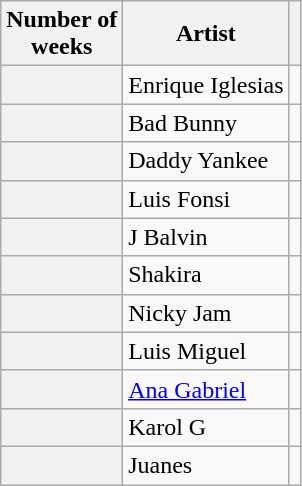<table class="wikitable plainrowheaders">
<tr>
<th>Number of<br>weeks</th>
<th>Artist</th>
<th></th>
</tr>
<tr>
<th scope="row" style="text-align:center"></th>
<td>Enrique Iglesias</td>
<td></td>
</tr>
<tr>
<th scope="row" style="text-align:center"></th>
<td>Bad Bunny</td>
<td></td>
</tr>
<tr>
<th scope="row" style="text-align:center"></th>
<td>Daddy Yankee</td>
<td></td>
</tr>
<tr>
<th scope="row" style="text-align:center"></th>
<td>Luis Fonsi</td>
<td></td>
</tr>
<tr>
<th scope="row" style="text-align:center"></th>
<td>J Balvin</td>
<td></td>
</tr>
<tr>
<th scope="row" style="text-align:center"></th>
<td>Shakira</td>
<td></td>
</tr>
<tr>
<th scope="row" style="text-align:center"></th>
<td>Nicky Jam</td>
<td></td>
</tr>
<tr>
<th scope="row" style="text-align:center"></th>
<td>Luis Miguel</td>
<td></td>
</tr>
<tr>
<th scope="row" style="text-align:center"></th>
<td><a href='#'>Ana Gabriel</a></td>
<td></td>
</tr>
<tr>
<th scope="row" style="text-align:center"></th>
<td>Karol G</td>
<td></td>
</tr>
<tr>
<th scope="row" style="text-align:center"></th>
<td>Juanes</td>
<td></td>
</tr>
</table>
